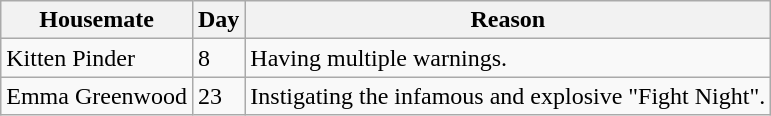<table class="wikitable">
<tr>
<th>Housemate</th>
<th>Day</th>
<th>Reason</th>
</tr>
<tr>
<td>Kitten Pinder</td>
<td>8</td>
<td>Having multiple warnings.</td>
</tr>
<tr>
<td>Emma Greenwood</td>
<td>23</td>
<td>Instigating the infamous and explosive "Fight Night".</td>
</tr>
</table>
